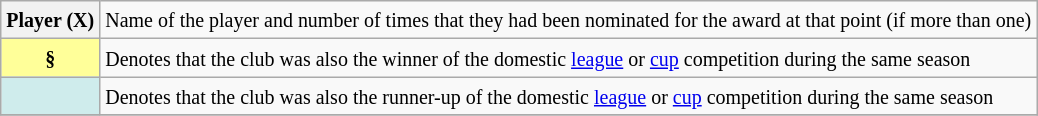<table class="wikitable plainrowheaders">
<tr>
<th scope="row"><small><strong>Player (X)</strong></small></th>
<td><small>Name of the player and number of times that they had been nominated for the award at that point (if more than one)</small></td>
</tr>
<tr>
<th scope="row" style="text-align:center; background:#FFFF99"><small>§</small></th>
<td><small>Denotes that the club was also the winner of the domestic <a href='#'>league</a> or <a href='#'>cup</a> competition during the same season</small></td>
</tr>
<tr>
<th scope="row" style="text-align:center; background:#CFECEC"><small></small></th>
<td><small>Denotes that the club was also the runner-up of the domestic <a href='#'>league</a> or <a href='#'>cup</a> competition during the same season</small></td>
</tr>
<tr>
</tr>
</table>
